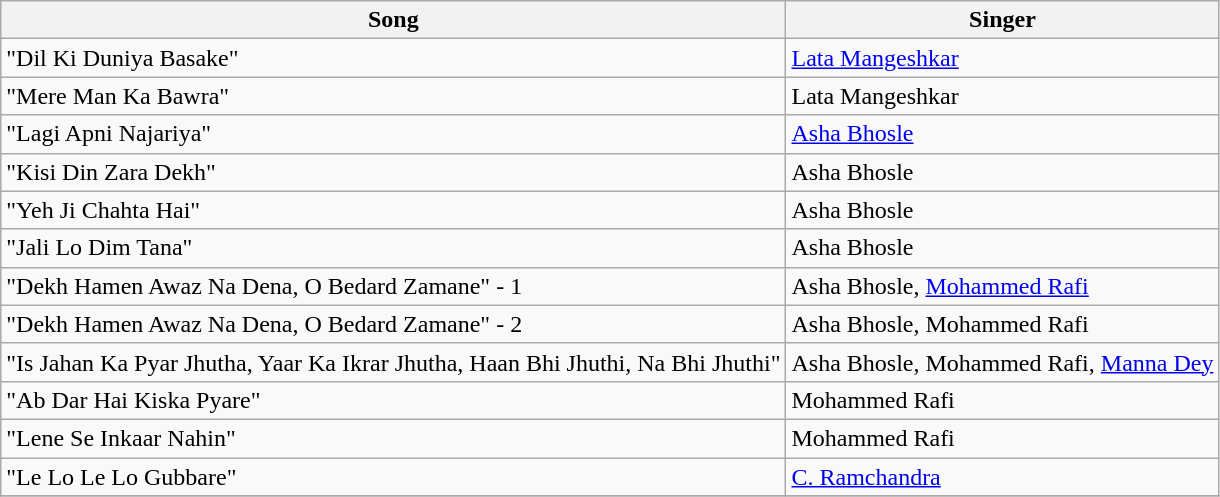<table class="wikitable">
<tr>
<th>Song</th>
<th>Singer</th>
</tr>
<tr>
<td>"Dil Ki Duniya Basake"</td>
<td><a href='#'>Lata Mangeshkar</a></td>
</tr>
<tr>
<td>"Mere Man Ka Bawra"</td>
<td>Lata Mangeshkar</td>
</tr>
<tr>
<td>"Lagi Apni Najariya"</td>
<td><a href='#'>Asha Bhosle</a></td>
</tr>
<tr>
<td>"Kisi Din Zara Dekh"</td>
<td>Asha Bhosle</td>
</tr>
<tr>
<td>"Yeh Ji Chahta Hai"</td>
<td>Asha Bhosle</td>
</tr>
<tr>
<td>"Jali Lo Dim Tana"</td>
<td>Asha Bhosle</td>
</tr>
<tr>
<td>"Dekh Hamen Awaz Na Dena, O Bedard Zamane" - 1</td>
<td>Asha Bhosle, <a href='#'>Mohammed Rafi</a></td>
</tr>
<tr>
<td>"Dekh Hamen Awaz Na Dena, O Bedard Zamane" - 2</td>
<td>Asha Bhosle, Mohammed Rafi</td>
</tr>
<tr>
<td>"Is Jahan Ka Pyar Jhutha, Yaar Ka Ikrar Jhutha, Haan Bhi Jhuthi, Na Bhi Jhuthi"</td>
<td>Asha Bhosle, Mohammed Rafi, <a href='#'>Manna Dey</a></td>
</tr>
<tr>
<td>"Ab Dar Hai Kiska Pyare"</td>
<td>Mohammed Rafi</td>
</tr>
<tr>
<td>"Lene Se Inkaar Nahin"</td>
<td>Mohammed Rafi</td>
</tr>
<tr>
<td>"Le Lo Le Lo Gubbare"</td>
<td><a href='#'>C. Ramchandra</a></td>
</tr>
<tr>
</tr>
</table>
